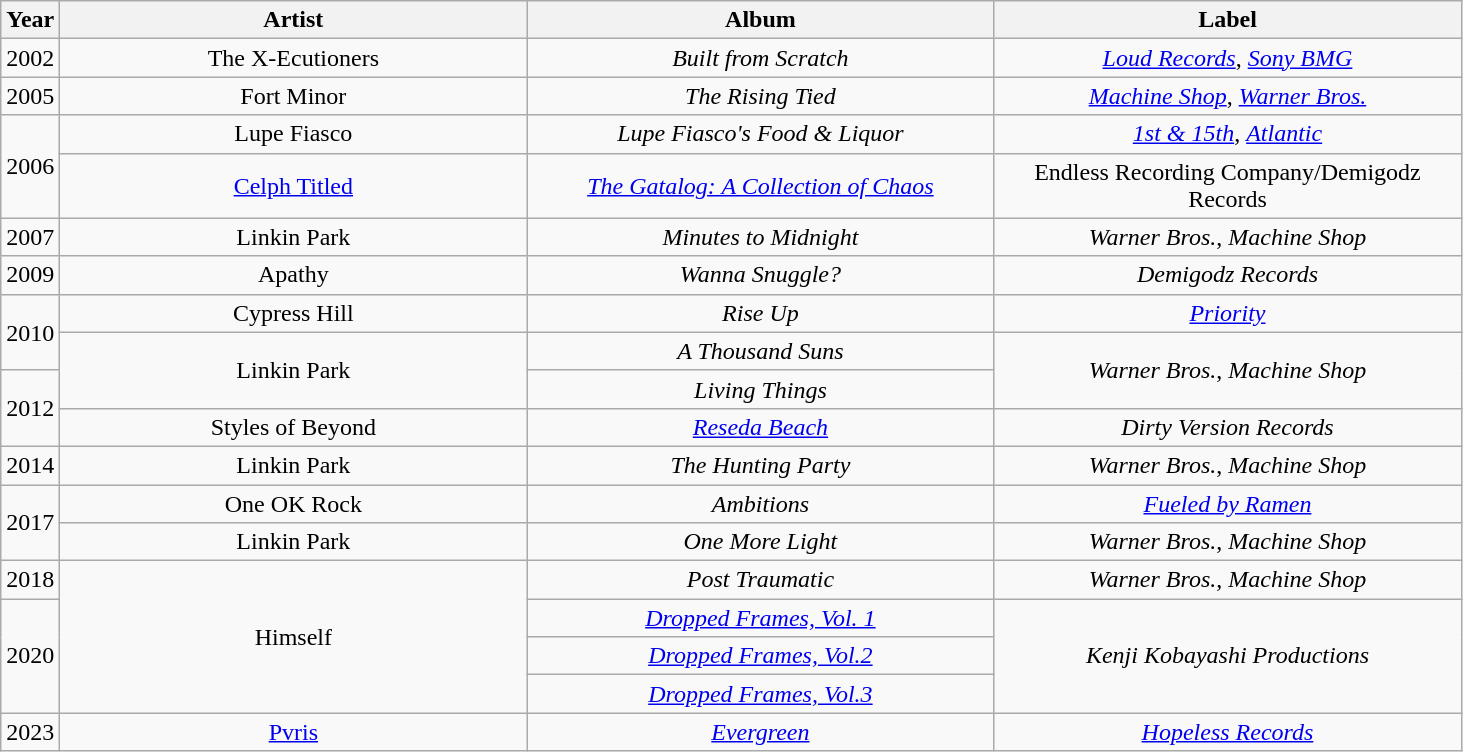<table class="wikitable plainrowheaders" style="text-align:center;">
<tr>
<th rowspan="1">Year</th>
<th scope="col" style="width:19em;">Artist</th>
<th scope="col" style="width:19em;">Album</th>
<th scope="col" style="width:19em;">Label</th>
</tr>
<tr>
<td>2002</td>
<td>The X-Ecutioners</td>
<td><em>Built from Scratch</em></td>
<td><em><a href='#'>Loud Records</a></em>, <em><a href='#'>Sony BMG</a></em></td>
</tr>
<tr>
<td>2005</td>
<td>Fort Minor</td>
<td><em>The Rising Tied</em></td>
<td><em><a href='#'>Machine Shop</a></em>, <em><a href='#'>Warner Bros.</a></em></td>
</tr>
<tr>
<td rowspan="2">2006</td>
<td>Lupe Fiasco</td>
<td><em>Lupe Fiasco's Food & Liquor</em></td>
<td><em><a href='#'>1st & 15th</a></em>, <em><a href='#'>Atlantic</a></em></td>
</tr>
<tr>
<td><a href='#'>Celph Titled</a></td>
<td><em><a href='#'>The Gatalog: A Collection of Chaos</a></em></td>
<td>Endless Recording Company/Demigodz Records</td>
</tr>
<tr>
<td>2007</td>
<td>Linkin Park</td>
<td><em>Minutes to Midnight</em></td>
<td><em>Warner Bros.</em>, <em>Machine Shop</em></td>
</tr>
<tr>
<td>2009</td>
<td>Apathy</td>
<td><em>Wanna Snuggle?</em></td>
<td><em>Demigodz Records</em></td>
</tr>
<tr>
<td rowspan="2">2010</td>
<td>Cypress Hill</td>
<td><em>Rise Up</em></td>
<td><em><a href='#'>Priority</a></em></td>
</tr>
<tr>
<td rowspan="2">Linkin Park</td>
<td><em>A Thousand Suns</em></td>
<td rowspan="2"><em>Warner Bros.</em>, <em>Machine Shop</em></td>
</tr>
<tr>
<td rowspan="2">2012</td>
<td><em>Living Things</em></td>
</tr>
<tr>
<td>Styles of Beyond</td>
<td><em><a href='#'>Reseda Beach</a></em></td>
<td><em>Dirty Version Records</em></td>
</tr>
<tr>
<td>2014</td>
<td>Linkin Park</td>
<td><em>The Hunting Party</em></td>
<td><em>Warner Bros.</em>, <em>Machine Shop</em></td>
</tr>
<tr>
<td rowspan="2">2017</td>
<td>One OK Rock</td>
<td><em>Ambitions</em></td>
<td><em><a href='#'>Fueled by Ramen</a></em></td>
</tr>
<tr>
<td>Linkin Park</td>
<td><em>One More Light</em></td>
<td><em>Warner Bros.</em>, <em>Machine Shop</em></td>
</tr>
<tr>
<td>2018</td>
<td rowspan="4">Himself</td>
<td><em>Post Traumatic</em></td>
<td><em>Warner Bros.</em>, <em>Machine Shop</em></td>
</tr>
<tr>
<td rowspan="3">2020</td>
<td><em><a href='#'>Dropped Frames, Vol. 1</a></em></td>
<td rowspan="3"><em>Kenji Kobayashi Productions</em></td>
</tr>
<tr>
<td><em><a href='#'>Dropped Frames, Vol.2</a></em></td>
</tr>
<tr>
<td><em><a href='#'>Dropped Frames, Vol.3</a></em></td>
</tr>
<tr>
<td>2023</td>
<td><a href='#'>Pvris</a></td>
<td><em><a href='#'>Evergreen</a></em></td>
<td><em><a href='#'>Hopeless Records</a></em></td>
</tr>
</table>
